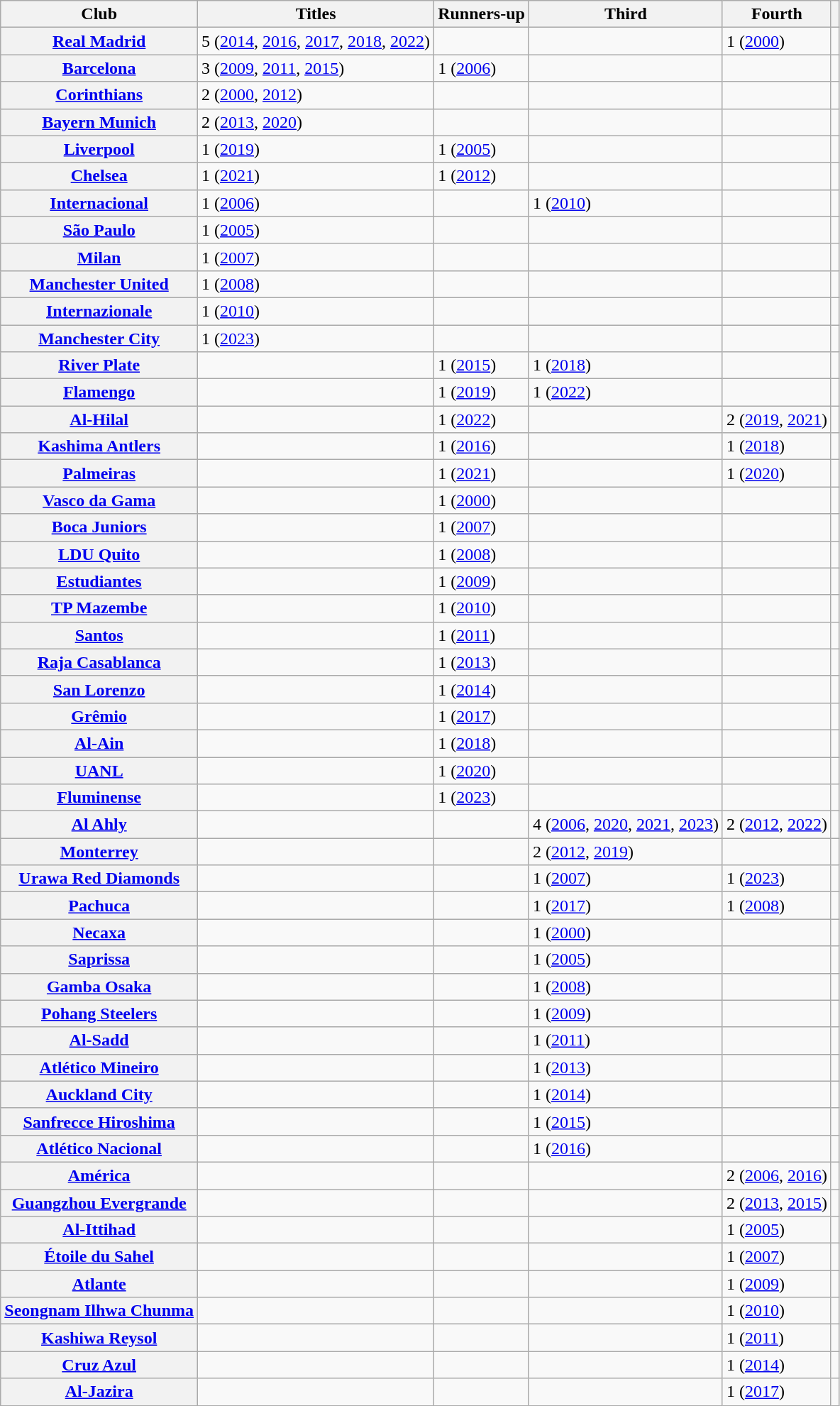<table class="wikitable plainrowheaders sortable">
<tr>
<th scope="col">Club</th>
<th scope="col">Titles</th>
<th scope="col">Runners-up</th>
<th scope="col">Third</th>
<th scope="col">Fourth</th>
<th class="unsortable"></th>
</tr>
<tr>
<th scope="row"> <a href='#'>Real Madrid</a></th>
<td>5 (<a href='#'>2014</a>, <a href='#'>2016</a>, <a href='#'>2017</a>, <a href='#'>2018</a>, <a href='#'>2022</a>)</td>
<td align="center"></td>
<td align="center"></td>
<td>1 (<a href='#'>2000</a>)</td>
<td></td>
</tr>
<tr>
<th scope="row"> <a href='#'>Barcelona</a></th>
<td>3 (<a href='#'>2009</a>, <a href='#'>2011</a>, <a href='#'>2015</a>)</td>
<td>1 (<a href='#'>2006</a>)</td>
<td align="center"></td>
<td align="center"></td>
<td></td>
</tr>
<tr>
<th scope="row"> <a href='#'>Corinthians</a></th>
<td>2 (<a href='#'>2000</a>, <a href='#'>2012</a>)</td>
<td align="center"></td>
<td align="center"></td>
<td align="center"></td>
<td></td>
</tr>
<tr>
<th scope="row"> <a href='#'>Bayern Munich</a></th>
<td>2 (<a href='#'>2013</a>, <a href='#'>2020</a>)</td>
<td align="center"></td>
<td align="center"></td>
<td align="center"></td>
<td></td>
</tr>
<tr>
<th scope="row"> <a href='#'>Liverpool</a></th>
<td>1 (<a href='#'>2019</a>)</td>
<td>1 (<a href='#'>2005</a>)</td>
<td align="center"></td>
<td align="center"></td>
<td></td>
</tr>
<tr>
<th scope="row"> <a href='#'>Chelsea</a></th>
<td>1 (<a href='#'>2021</a>)</td>
<td>1 (<a href='#'>2012</a>)</td>
<td align="center"></td>
<td align="center"></td>
<td></td>
</tr>
<tr>
<th scope="row"> <a href='#'>Internacional</a></th>
<td>1 (<a href='#'>2006</a>)</td>
<td align="center"></td>
<td>1 (<a href='#'>2010</a>)</td>
<td align="center"></td>
<td></td>
</tr>
<tr>
<th scope="row"> <a href='#'>São Paulo</a></th>
<td>1 (<a href='#'>2005</a>)</td>
<td align="center"></td>
<td align="center"></td>
<td align="center"></td>
<td></td>
</tr>
<tr>
<th scope="row"> <a href='#'>Milan</a></th>
<td>1 (<a href='#'>2007</a>)</td>
<td align="center"></td>
<td align="center"></td>
<td align="center"></td>
<td></td>
</tr>
<tr>
<th scope="row"> <a href='#'>Manchester United</a></th>
<td>1 (<a href='#'>2008</a>)</td>
<td align="center"></td>
<td align="center"></td>
<td align="center"></td>
<td></td>
</tr>
<tr>
<th scope="row"> <a href='#'>Internazionale</a></th>
<td>1 (<a href='#'>2010</a>)</td>
<td align="center"></td>
<td align="center"></td>
<td align="center"></td>
<td></td>
</tr>
<tr>
<th scope="row"> <a href='#'>Manchester City</a></th>
<td>1 (<a href='#'>2023</a>)</td>
<td align="center"></td>
<td align="center"></td>
<td align="center"></td>
<td></td>
</tr>
<tr>
<th scope="row"> <a href='#'>River Plate</a></th>
<td align="center"></td>
<td>1 (<a href='#'>2015</a>)</td>
<td>1 (<a href='#'>2018</a>)</td>
<td align="center"></td>
<td></td>
</tr>
<tr>
<th scope="row"> <a href='#'>Flamengo</a></th>
<td align="center"></td>
<td>1 (<a href='#'>2019</a>)</td>
<td>1 (<a href='#'>2022</a>)</td>
<td align="center"></td>
<td></td>
</tr>
<tr>
<th scope="row"> <a href='#'>Al-Hilal</a></th>
<td align="center"></td>
<td>1 (<a href='#'>2022</a>)</td>
<td align="center"></td>
<td>2 (<a href='#'>2019</a>, <a href='#'>2021</a>)</td>
<td></td>
</tr>
<tr>
<th scope="row"> <a href='#'>Kashima Antlers</a></th>
<td align="center"></td>
<td>1 (<a href='#'>2016</a>)</td>
<td align="center"></td>
<td>1 (<a href='#'>2018</a>)</td>
<td></td>
</tr>
<tr>
<th scope="row"> <a href='#'>Palmeiras</a></th>
<td align="center"></td>
<td>1 (<a href='#'>2021</a>)</td>
<td align="center"></td>
<td>1 (<a href='#'>2020</a>)</td>
<td></td>
</tr>
<tr>
<th scope="row"> <a href='#'>Vasco da Gama</a></th>
<td align="center"></td>
<td>1 (<a href='#'>2000</a>)</td>
<td align="center"></td>
<td align="center"></td>
<td></td>
</tr>
<tr>
<th scope="row"> <a href='#'>Boca Juniors</a></th>
<td align="center"></td>
<td>1 (<a href='#'>2007</a>)</td>
<td align="center"></td>
<td align="center"></td>
<td></td>
</tr>
<tr>
<th scope="row"> <a href='#'>LDU Quito</a></th>
<td align="center"></td>
<td>1 (<a href='#'>2008</a>)</td>
<td align="center"></td>
<td align="center"></td>
<td></td>
</tr>
<tr>
<th scope="row"> <a href='#'>Estudiantes</a></th>
<td align="center"></td>
<td>1 (<a href='#'>2009</a>)</td>
<td align="center"></td>
<td align="center"></td>
<td></td>
</tr>
<tr>
<th scope="row"> <a href='#'>TP Mazembe</a></th>
<td align="center"></td>
<td>1 (<a href='#'>2010</a>)</td>
<td align="center"></td>
<td align="center"></td>
<td></td>
</tr>
<tr>
<th scope="row"> <a href='#'>Santos</a></th>
<td align="center"></td>
<td>1 (<a href='#'>2011</a>)</td>
<td align="center"></td>
<td align="center"></td>
<td></td>
</tr>
<tr>
<th scope="row"> <a href='#'>Raja Casablanca</a></th>
<td align="center"></td>
<td>1 (<a href='#'>2013</a>)</td>
<td align="center"></td>
<td align="center"></td>
<td></td>
</tr>
<tr>
<th scope="row"> <a href='#'>San Lorenzo</a></th>
<td align="center"></td>
<td>1 (<a href='#'>2014</a>)</td>
<td align="center"></td>
<td align="center"></td>
<td></td>
</tr>
<tr>
<th scope="row"> <a href='#'>Grêmio</a></th>
<td align="center"></td>
<td>1 (<a href='#'>2017</a>)</td>
<td align="center"></td>
<td align="center"></td>
<td></td>
</tr>
<tr>
<th scope="row"> <a href='#'>Al-Ain</a></th>
<td align="center"></td>
<td>1 (<a href='#'>2018</a>)</td>
<td align="center"></td>
<td align="center"></td>
<td></td>
</tr>
<tr>
<th scope="row"> <a href='#'>UANL</a></th>
<td align="center"></td>
<td>1 (<a href='#'>2020</a>)</td>
<td align="center"></td>
<td align="center"></td>
<td></td>
</tr>
<tr>
<th scope="row"> <a href='#'>Fluminense</a></th>
<td align="center"></td>
<td>1 (<a href='#'>2023</a>)</td>
<td align="center"></td>
<td align="center"></td>
<td></td>
</tr>
<tr>
<th scope="row"> <a href='#'>Al Ahly</a></th>
<td align="center"></td>
<td align="center"></td>
<td>4 (<a href='#'>2006</a>, <a href='#'>2020</a>, <a href='#'>2021</a>, <a href='#'>2023</a>)</td>
<td>2 (<a href='#'>2012</a>, <a href='#'>2022</a>)</td>
<td></td>
</tr>
<tr>
<th scope="row"> <a href='#'>Monterrey</a></th>
<td align="center"></td>
<td align="center"></td>
<td>2 (<a href='#'>2012</a>, <a href='#'>2019</a>)</td>
<td align="center"></td>
<td></td>
</tr>
<tr>
<th scope="row"> <a href='#'>Urawa Red Diamonds</a></th>
<td align="center"></td>
<td align="center"></td>
<td>1 (<a href='#'>2007</a>)</td>
<td>1 (<a href='#'>2023</a>)</td>
<td></td>
</tr>
<tr>
<th scope="row"> <a href='#'>Pachuca</a></th>
<td align="center"></td>
<td align="center"></td>
<td>1 (<a href='#'>2017</a>)</td>
<td>1 (<a href='#'>2008</a>)</td>
<td></td>
</tr>
<tr>
<th scope="row"> <a href='#'>Necaxa</a></th>
<td align="center"></td>
<td align="center"></td>
<td>1 (<a href='#'>2000</a>)</td>
<td align="center"></td>
<td></td>
</tr>
<tr>
<th scope="row"> <a href='#'>Saprissa</a></th>
<td align="center"></td>
<td align="center"></td>
<td>1 (<a href='#'>2005</a>)</td>
<td align="center"></td>
<td></td>
</tr>
<tr>
<th scope="row"> <a href='#'>Gamba Osaka</a></th>
<td align="center"></td>
<td align="center"></td>
<td>1 (<a href='#'>2008</a>)</td>
<td align="center"></td>
<td></td>
</tr>
<tr>
<th scope="row"> <a href='#'>Pohang Steelers</a></th>
<td align="center"></td>
<td align="center"></td>
<td>1 (<a href='#'>2009</a>)</td>
<td align="center"></td>
<td></td>
</tr>
<tr>
<th scope="row"> <a href='#'>Al-Sadd</a></th>
<td align="center"></td>
<td align="center"></td>
<td>1 (<a href='#'>2011</a>)</td>
<td align="center"></td>
<td></td>
</tr>
<tr>
<th scope="row"> <a href='#'>Atlético Mineiro</a></th>
<td align="center"></td>
<td align="center"></td>
<td>1 (<a href='#'>2013</a>)</td>
<td align="center"></td>
<td></td>
</tr>
<tr>
<th scope="row"> <a href='#'>Auckland City</a></th>
<td align="center"></td>
<td align="center"></td>
<td>1 (<a href='#'>2014</a>)</td>
<td align="center"></td>
<td></td>
</tr>
<tr>
<th scope="row"> <a href='#'>Sanfrecce Hiroshima</a></th>
<td align="center"></td>
<td align="center"></td>
<td>1 (<a href='#'>2015</a>)</td>
<td align="center"></td>
<td></td>
</tr>
<tr>
<th scope="row"> <a href='#'>Atlético Nacional</a></th>
<td align="center"></td>
<td align="center"></td>
<td>1 (<a href='#'>2016</a>)</td>
<td align="center"></td>
<td></td>
</tr>
<tr>
<th scope="row"> <a href='#'>América</a></th>
<td align="center"></td>
<td align="center"></td>
<td align="center"></td>
<td>2 (<a href='#'>2006</a>, <a href='#'>2016</a>)</td>
<td></td>
</tr>
<tr>
<th scope="row"> <a href='#'>Guangzhou Evergrande</a></th>
<td align="center"></td>
<td align="center"></td>
<td align="center"></td>
<td>2 (<a href='#'>2013</a>, <a href='#'>2015</a>)</td>
<td></td>
</tr>
<tr>
<th scope="row"> <a href='#'>Al-Ittihad</a></th>
<td align="center"></td>
<td align="center"></td>
<td align="center"></td>
<td>1 (<a href='#'>2005</a>)</td>
<td></td>
</tr>
<tr>
<th scope="row"> <a href='#'>Étoile du Sahel</a></th>
<td align="center"></td>
<td align="center"></td>
<td align="center"></td>
<td>1 (<a href='#'>2007</a>)</td>
<td></td>
</tr>
<tr>
<th scope="row"> <a href='#'>Atlante</a></th>
<td align="center"></td>
<td align="center"></td>
<td align="center"></td>
<td>1 (<a href='#'>2009</a>)</td>
<td></td>
</tr>
<tr>
<th scope="row"> <a href='#'>Seongnam Ilhwa Chunma</a></th>
<td align="center"></td>
<td align="center"></td>
<td align="center"></td>
<td>1 (<a href='#'>2010</a>)</td>
<td></td>
</tr>
<tr>
<th scope="row"> <a href='#'>Kashiwa Reysol</a></th>
<td align="center"></td>
<td align="center"></td>
<td align="center"></td>
<td>1 (<a href='#'>2011</a>)</td>
<td></td>
</tr>
<tr>
<th scope="row"> <a href='#'>Cruz Azul</a></th>
<td align="center"></td>
<td align="center"></td>
<td align="center"></td>
<td>1 (<a href='#'>2014</a>)</td>
<td></td>
</tr>
<tr>
<th scope="row"> <a href='#'>Al-Jazira</a></th>
<td align="center"></td>
<td align="center"></td>
<td align="center"></td>
<td>1 (<a href='#'>2017</a>)</td>
<td></td>
</tr>
</table>
